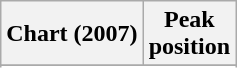<table class="wikitable sortable plainrowheaders" style="text-align:center">
<tr>
<th scope="col">Chart (2007)</th>
<th scope="col">Peak<br>position</th>
</tr>
<tr>
</tr>
<tr>
</tr>
</table>
